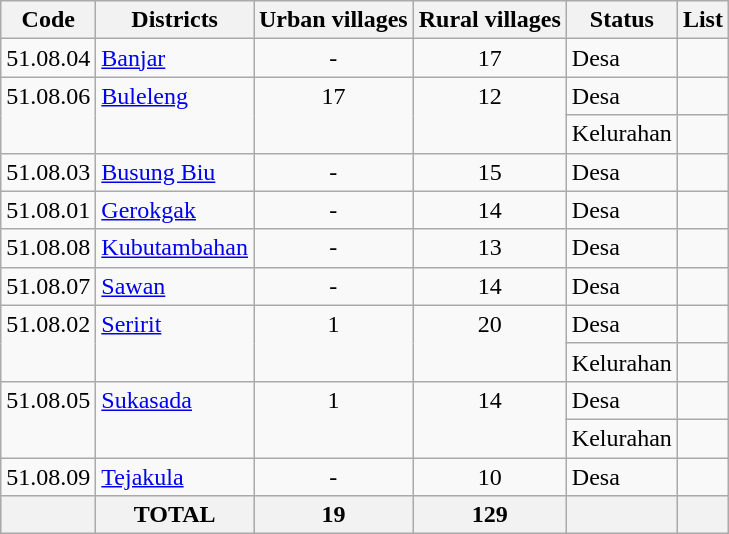<table class="wikitable sortable">
<tr>
<th>Code</th>
<th>Districts</th>
<th>Urban villages</th>
<th>Rural villages</th>
<th>Status</th>
<th>List</th>
</tr>
<tr valign="top">
<td>51.08.04</td>
<td><a href='#'>Banjar</a></td>
<td align="center">-</td>
<td align="center">17</td>
<td>Desa</td>
<td></td>
</tr>
<tr valign="top">
<td rowspan="2">51.08.06</td>
<td rowspan="2"><a href='#'>Buleleng</a></td>
<td rowspan="2" align="center">17</td>
<td rowspan="2" align="center">12</td>
<td>Desa</td>
<td></td>
</tr>
<tr>
<td>Kelurahan</td>
<td></td>
</tr>
<tr valign="top">
<td>51.08.03</td>
<td><a href='#'>Busung Biu</a></td>
<td align="center">-</td>
<td align="center">15</td>
<td>Desa</td>
<td></td>
</tr>
<tr valign="top">
<td>51.08.01</td>
<td><a href='#'>Gerokgak</a></td>
<td align="center">-</td>
<td align="center">14</td>
<td>Desa</td>
<td></td>
</tr>
<tr valign="top">
<td>51.08.08</td>
<td><a href='#'>Kubutambahan</a></td>
<td align="center">-</td>
<td align="center">13</td>
<td>Desa</td>
<td></td>
</tr>
<tr valign="top">
<td>51.08.07</td>
<td><a href='#'>Sawan</a></td>
<td align="center">-</td>
<td align="center">14</td>
<td>Desa</td>
<td></td>
</tr>
<tr valign="top">
<td rowspan="2">51.08.02</td>
<td rowspan="2"><a href='#'>Seririt</a></td>
<td rowspan="2" align="center">1</td>
<td rowspan="2" align="center">20</td>
<td>Desa</td>
<td></td>
</tr>
<tr>
<td>Kelurahan</td>
<td></td>
</tr>
<tr valign="top">
<td rowspan="2">51.08.05</td>
<td rowspan="2"><a href='#'>Sukasada</a></td>
<td rowspan="2" align="center">1</td>
<td rowspan="2" align="center">14</td>
<td>Desa</td>
<td></td>
</tr>
<tr>
<td>Kelurahan</td>
<td></td>
</tr>
<tr valign="top">
<td>51.08.09</td>
<td><a href='#'>Tejakula</a></td>
<td align="center">-</td>
<td align="center">10</td>
<td>Desa</td>
<td></td>
</tr>
<tr valign="top" style="background-color: #ccc;">
<th></th>
<th>TOTAL</th>
<th>19</th>
<th>129</th>
<th></th>
<th></th>
</tr>
</table>
